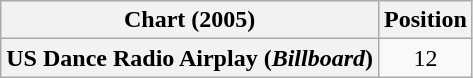<table class="wikitable plainrowheaders" style="text-align:center">
<tr>
<th>Chart (2005)</th>
<th>Position</th>
</tr>
<tr>
<th scope="row">US Dance Radio Airplay (<em>Billboard</em>)</th>
<td>12</td>
</tr>
</table>
